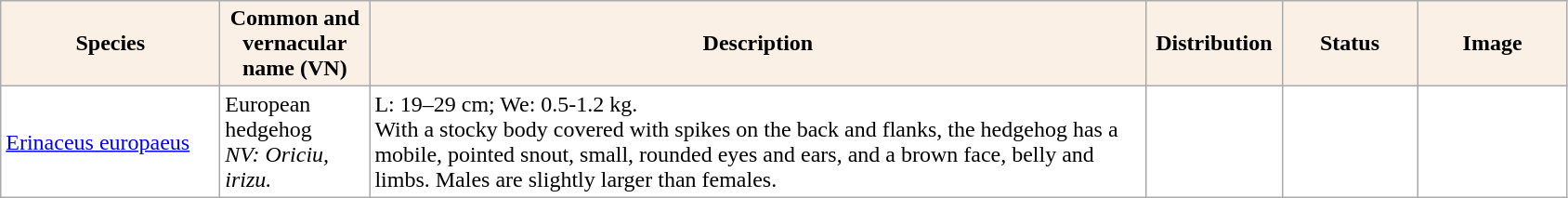<table class="sortable wikitable" border="0" style="background:#ffffff" align="top">
<tr>
<th scope="col" style="background-color:Linen; color:Black" width="150">Species</th>
<th scope="col" style="background-color:Linen; color:Black" width="100">Common and vernacular name (VN)</th>
<th scope="col" style="background:Linen; color:Black" width="550">Description</th>
<th scope="col" style="background-color:Linen; color:Black" width="90">Distribution</th>
<th scope="col" style="background-color:Linen; color:Black" width="90">Status</th>
<th scope="col" style="background:Linen; color:Black" width="100">Image</th>
</tr>
<tr>
<td style="background:#ffffff"><a href='#'>Erinaceus europaeus</a></td>
<td>European hedgehog<br><em>NV: Oriciu, irizu.</em></td>
<td>L: 19–29 cm; We: 0.5-1.2 kg.<br>With a stocky body covered with spikes on the back and flanks, the hedgehog has a mobile, pointed snout, small, rounded eyes and ears, and a brown face, belly and limbs. Males are slightly larger than females.</td>
<td></td>
<td></td>
<td></td>
</tr>
</table>
